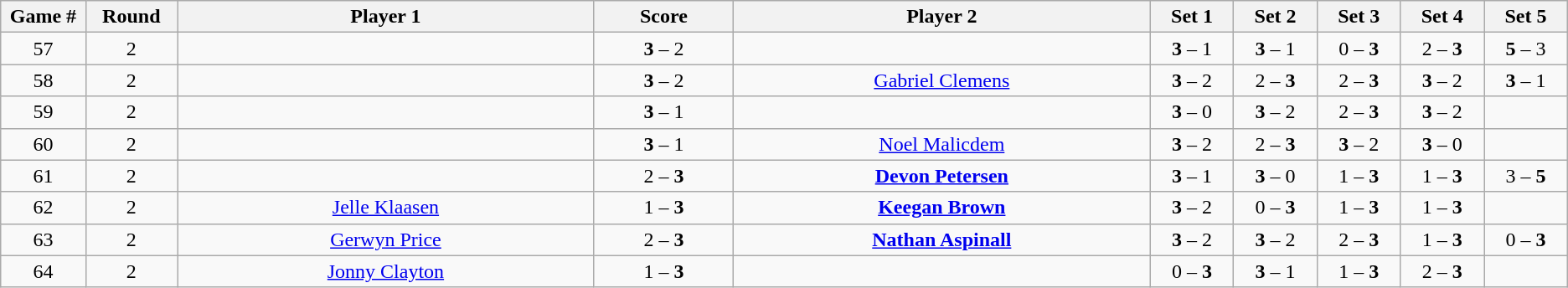<table class="wikitable">
<tr>
<th width="2%">Game #</th>
<th width="2%">Round</th>
<th width="15%">Player 1</th>
<th width="5%">Score</th>
<th width="15%">Player 2</th>
<th width="3%">Set 1</th>
<th width="3%">Set 2</th>
<th width="3%">Set 3</th>
<th width="3%">Set 4</th>
<th width="3%">Set 5</th>
</tr>
<tr style=text-align:center;">
<td>57</td>
<td>2</td>
<td></td>
<td><strong>3</strong> – 2</td>
<td></td>
<td><strong>3</strong> – 1</td>
<td><strong>3</strong> – 1</td>
<td>0 – <strong>3</strong></td>
<td>2 – <strong>3</strong></td>
<td><strong>5</strong> – 3</td>
</tr>
<tr style=text-align:center;">
<td>58</td>
<td>2</td>
<td></td>
<td><strong>3</strong> – 2</td>
<td><a href='#'>Gabriel Clemens</a> </td>
<td><strong>3</strong> – 2</td>
<td>2 – <strong>3</strong></td>
<td>2 – <strong>3</strong></td>
<td><strong>3</strong> – 2</td>
<td><strong>3</strong> – 1</td>
</tr>
<tr style=text-align:center;">
<td>59</td>
<td>2</td>
<td></td>
<td><strong>3</strong> – 1</td>
<td></td>
<td><strong>3</strong> – 0</td>
<td><strong>3</strong> – 2</td>
<td>2 – <strong>3</strong></td>
<td><strong>3</strong> – 2</td>
<td></td>
</tr>
<tr style=text-align:center;">
<td>60</td>
<td>2</td>
<td></td>
<td><strong>3</strong> – 1</td>
<td><a href='#'>Noel Malicdem</a> </td>
<td><strong>3</strong> – 2</td>
<td>2 – <strong>3</strong></td>
<td><strong>3</strong> – 2</td>
<td><strong>3</strong> – 0</td>
<td></td>
</tr>
<tr style=text-align:center;">
<td>61</td>
<td>2</td>
<td></td>
<td>2 – <strong>3</strong></td>
<td><strong><a href='#'>Devon Petersen</a></strong> </td>
<td><strong>3</strong> – 1</td>
<td><strong>3</strong> – 0</td>
<td>1 – <strong>3</strong></td>
<td>1 – <strong>3</strong></td>
<td>3 – <strong>5</strong></td>
</tr>
<tr style=text-align:center;">
<td>62</td>
<td>2</td>
<td> <a href='#'>Jelle Klaasen</a></td>
<td>1 – <strong>3</strong></td>
<td><strong><a href='#'>Keegan Brown</a></strong> </td>
<td><strong>3</strong> – 2</td>
<td>0 – <strong>3</strong></td>
<td>1 – <strong>3</strong></td>
<td>1 – <strong>3</strong></td>
<td></td>
</tr>
<tr style=text-align:center;">
<td>63</td>
<td>2</td>
<td> <a href='#'>Gerwyn Price</a></td>
<td>2 – <strong>3</strong></td>
<td><strong><a href='#'>Nathan Aspinall</a></strong> </td>
<td><strong>3</strong> – 2</td>
<td><strong>3</strong> – 2</td>
<td>2 – <strong>3</strong></td>
<td>1 – <strong>3</strong></td>
<td>0 – <strong>3</strong></td>
</tr>
<tr style=text-align:center;">
<td>64</td>
<td>2</td>
<td> <a href='#'>Jonny Clayton</a></td>
<td>1 – <strong>3</strong></td>
<td></td>
<td>0 – <strong>3</strong></td>
<td><strong>3</strong> – 1</td>
<td>1 – <strong>3</strong></td>
<td>2 – <strong>3</strong></td>
<td></td>
</tr>
</table>
